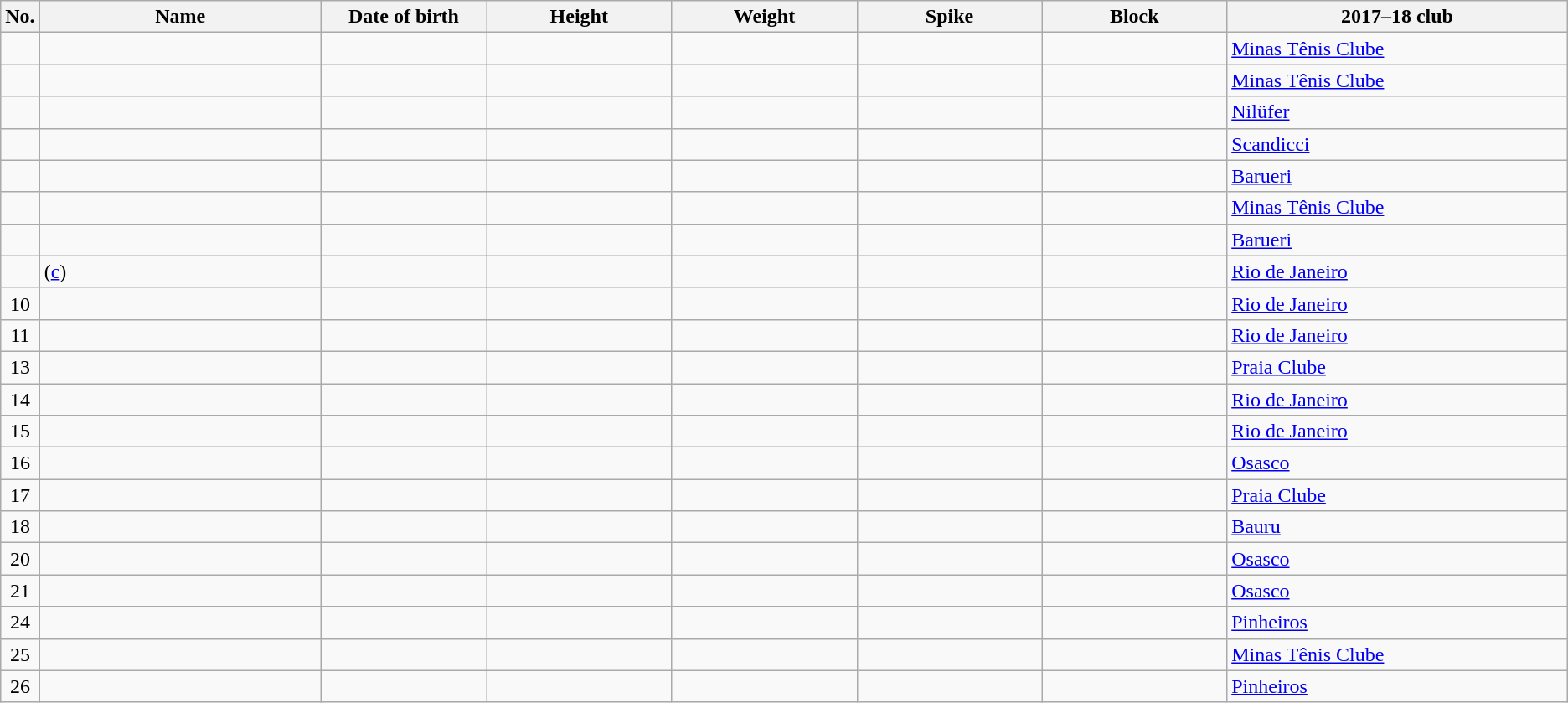<table class="wikitable sortable" style="font-size:100%; text-align:center;">
<tr>
<th>No.</th>
<th style="width:14em">Name</th>
<th style="width:8em">Date of birth</th>
<th style="width:9em">Height</th>
<th style="width:9em">Weight</th>
<th style="width:9em">Spike</th>
<th style="width:9em">Block</th>
<th style="width:17em">2017–18 club</th>
</tr>
<tr>
<td></td>
<td align=left></td>
<td align=right></td>
<td></td>
<td></td>
<td></td>
<td></td>
<td align=left> <a href='#'>Minas Tênis Clube</a></td>
</tr>
<tr>
<td></td>
<td align=left></td>
<td align=right></td>
<td></td>
<td></td>
<td></td>
<td></td>
<td align=left> <a href='#'>Minas Tênis Clube</a></td>
</tr>
<tr>
<td></td>
<td align=left></td>
<td align=right></td>
<td></td>
<td></td>
<td></td>
<td></td>
<td align=left> <a href='#'>Nilüfer</a></td>
</tr>
<tr>
<td></td>
<td align=left></td>
<td align=right></td>
<td></td>
<td></td>
<td></td>
<td></td>
<td align=left> <a href='#'>Scandicci</a></td>
</tr>
<tr>
<td></td>
<td align=left></td>
<td align=right></td>
<td></td>
<td></td>
<td></td>
<td></td>
<td align=left> <a href='#'>Barueri</a></td>
</tr>
<tr>
<td></td>
<td align=left></td>
<td align=right></td>
<td></td>
<td></td>
<td></td>
<td></td>
<td align=left> <a href='#'>Minas Tênis Clube</a></td>
</tr>
<tr>
<td></td>
<td align=left></td>
<td align=right></td>
<td></td>
<td></td>
<td></td>
<td></td>
<td align=left> <a href='#'>Barueri</a></td>
</tr>
<tr>
<td></td>
<td align=left> (<a href='#'>c</a>)</td>
<td align=right></td>
<td></td>
<td></td>
<td></td>
<td></td>
<td align=left> <a href='#'>Rio de Janeiro</a></td>
</tr>
<tr>
<td>10</td>
<td align=left></td>
<td align=right></td>
<td></td>
<td></td>
<td></td>
<td></td>
<td align=left> <a href='#'>Rio de Janeiro</a></td>
</tr>
<tr>
<td>11</td>
<td align=left></td>
<td align=right></td>
<td></td>
<td></td>
<td></td>
<td></td>
<td align=left> <a href='#'>Rio de Janeiro</a></td>
</tr>
<tr>
<td>13</td>
<td align=left></td>
<td align=right></td>
<td></td>
<td></td>
<td></td>
<td></td>
<td align=left> <a href='#'>Praia Clube</a></td>
</tr>
<tr>
<td>14</td>
<td align=left></td>
<td align=right></td>
<td></td>
<td></td>
<td></td>
<td></td>
<td align=left> <a href='#'>Rio de Janeiro</a></td>
</tr>
<tr>
<td>15</td>
<td align=left></td>
<td align=right></td>
<td></td>
<td></td>
<td></td>
<td></td>
<td align=left> <a href='#'>Rio de Janeiro</a></td>
</tr>
<tr>
<td>16</td>
<td align=left></td>
<td align=right></td>
<td></td>
<td></td>
<td></td>
<td></td>
<td align=left> <a href='#'>Osasco</a></td>
</tr>
<tr>
<td>17</td>
<td align=left></td>
<td align=right></td>
<td></td>
<td></td>
<td></td>
<td></td>
<td align=left> <a href='#'>Praia Clube</a></td>
</tr>
<tr>
<td>18</td>
<td align=left></td>
<td align=right></td>
<td></td>
<td></td>
<td></td>
<td></td>
<td align=left> <a href='#'>Bauru</a></td>
</tr>
<tr>
<td>20</td>
<td align=left></td>
<td align=right></td>
<td></td>
<td></td>
<td></td>
<td></td>
<td align=left> <a href='#'>Osasco</a></td>
</tr>
<tr>
<td>21</td>
<td align=left></td>
<td align=right></td>
<td></td>
<td></td>
<td></td>
<td></td>
<td align=left> <a href='#'>Osasco</a></td>
</tr>
<tr>
<td>24</td>
<td align=left></td>
<td align=right></td>
<td></td>
<td></td>
<td></td>
<td></td>
<td align=left> <a href='#'>Pinheiros</a></td>
</tr>
<tr>
<td>25</td>
<td align=left></td>
<td align=right></td>
<td></td>
<td></td>
<td></td>
<td></td>
<td align=left> <a href='#'>Minas Tênis Clube</a></td>
</tr>
<tr>
<td>26</td>
<td align=left></td>
<td align=right></td>
<td></td>
<td></td>
<td></td>
<td></td>
<td align=left> <a href='#'>Pinheiros</a></td>
</tr>
</table>
